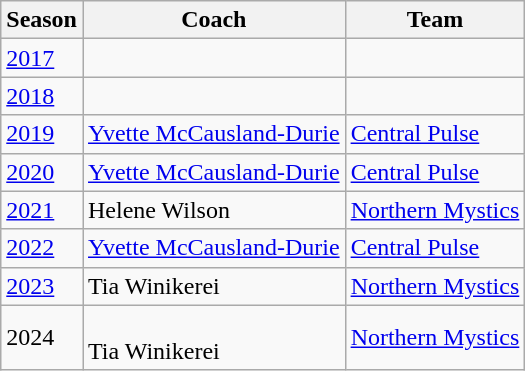<table class="wikitable collapsible">
<tr>
<th>Season</th>
<th>Coach</th>
<th>Team</th>
</tr>
<tr>
<td><a href='#'>2017</a></td>
<td></td>
<td></td>
</tr>
<tr>
<td><a href='#'>2018</a></td>
<td></td>
<td></td>
</tr>
<tr>
<td><a href='#'>2019</a></td>
<td><a href='#'>Yvette McCausland-Durie</a></td>
<td><a href='#'>Central Pulse</a></td>
</tr>
<tr>
<td><a href='#'>2020</a></td>
<td><a href='#'>Yvette McCausland-Durie</a></td>
<td><a href='#'>Central Pulse</a></td>
</tr>
<tr>
<td><a href='#'>2021</a></td>
<td>Helene Wilson</td>
<td><a href='#'>Northern Mystics</a></td>
</tr>
<tr>
<td><a href='#'>2022</a></td>
<td><a href='#'>Yvette McCausland-Durie</a></td>
<td><a href='#'>Central Pulse</a></td>
</tr>
<tr>
<td><a href='#'>2023</a></td>
<td>Tia Winikerei</td>
<td><a href='#'>Northern Mystics</a></td>
</tr>
<tr>
<td>2024</td>
<td><br>Tia Winikerei</td>
<td><a href='#'>Northern Mystics</a></td>
</tr>
</table>
